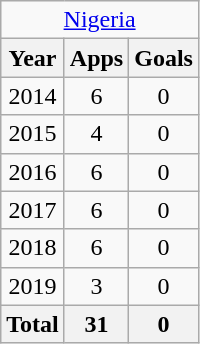<table class="wikitable" style="text-align:center">
<tr>
<td colspan="3"><a href='#'>Nigeria</a></td>
</tr>
<tr>
<th>Year</th>
<th>Apps</th>
<th>Goals</th>
</tr>
<tr>
<td>2014</td>
<td>6</td>
<td>0</td>
</tr>
<tr>
<td>2015</td>
<td>4</td>
<td>0</td>
</tr>
<tr>
<td>2016</td>
<td>6</td>
<td>0</td>
</tr>
<tr>
<td>2017</td>
<td>6</td>
<td>0</td>
</tr>
<tr>
<td>2018</td>
<td>6</td>
<td>0</td>
</tr>
<tr>
<td>2019</td>
<td>3</td>
<td>0</td>
</tr>
<tr>
<th>Total</th>
<th>31</th>
<th>0</th>
</tr>
</table>
